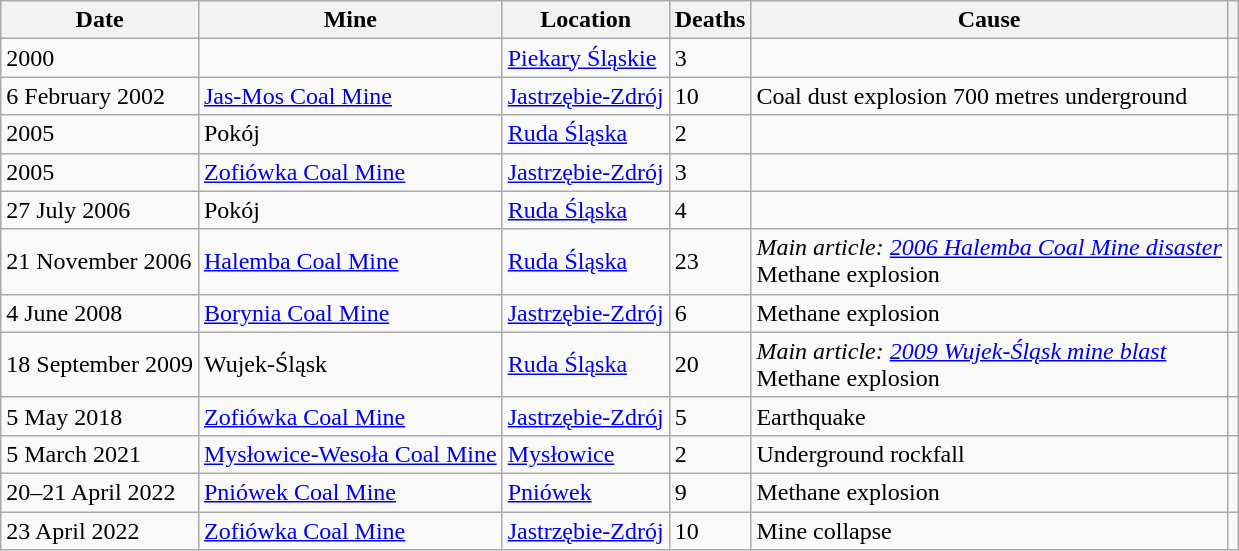<table class="wikitable sortable sotable">
<tr>
<th>Date</th>
<th>Mine</th>
<th>Location</th>
<th>Deaths</th>
<th>Cause</th>
<th></th>
</tr>
<tr>
<td>2000</td>
<td></td>
<td><a href='#'>Piekary Śląskie</a></td>
<td>3</td>
<td></td>
<td></td>
</tr>
<tr>
<td>6 February 2002</td>
<td><a href='#'>Jas-Mos Coal Mine</a></td>
<td><a href='#'>Jastrzębie-Zdrój</a></td>
<td>10</td>
<td>Coal dust explosion 700 metres underground</td>
<td></td>
</tr>
<tr>
<td>2005</td>
<td>Pokój</td>
<td><a href='#'>Ruda Śląska</a></td>
<td>2</td>
<td></td>
<td></td>
</tr>
<tr>
<td>2005</td>
<td><a href='#'>Zofiówka Coal Mine</a></td>
<td><a href='#'>Jastrzębie-Zdrój</a></td>
<td>3</td>
<td></td>
<td></td>
</tr>
<tr>
<td>27 July 2006</td>
<td>Pokój</td>
<td><a href='#'>Ruda Śląska</a></td>
<td>4</td>
<td></td>
<td></td>
</tr>
<tr>
<td>21 November 2006</td>
<td><a href='#'>Halemba Coal Mine</a></td>
<td><a href='#'>Ruda Śląska</a></td>
<td>23</td>
<td><em>Main article: <a href='#'>2006 Halemba Coal Mine disaster</a></em><br>Methane explosion</td>
<td></td>
</tr>
<tr>
<td>4 June 2008</td>
<td><a href='#'>Borynia Coal Mine</a></td>
<td><a href='#'>Jastrzębie-Zdrój</a></td>
<td>6</td>
<td>Methane explosion</td>
<td></td>
</tr>
<tr>
<td>18 September 2009</td>
<td>Wujek-Śląsk</td>
<td><a href='#'>Ruda Śląska</a></td>
<td>20</td>
<td><em>Main article: <a href='#'>2009 Wujek-Śląsk mine blast</a></em><br>Methane explosion</td>
<td></td>
</tr>
<tr>
<td>5 May 2018</td>
<td><a href='#'>Zofiówka Coal Mine</a></td>
<td><a href='#'>Jastrzębie-Zdrój</a></td>
<td>5</td>
<td>Earthquake</td>
<td></td>
</tr>
<tr>
<td>5 March 2021</td>
<td><a href='#'>Mysłowice-Wesoła Coal Mine</a></td>
<td><a href='#'>Mysłowice</a></td>
<td>2</td>
<td>Underground rockfall</td>
<td></td>
</tr>
<tr>
<td>20–21 April 2022</td>
<td><a href='#'>Pniówek Coal Mine</a></td>
<td><a href='#'>Pniówek</a></td>
<td>9</td>
<td>Methane explosion</td>
<td></td>
</tr>
<tr>
<td>23 April 2022</td>
<td><a href='#'>Zofiówka Coal Mine</a></td>
<td><a href='#'>Jastrzębie-Zdrój</a></td>
<td>10</td>
<td>Mine collapse</td>
<td></td>
</tr>
</table>
